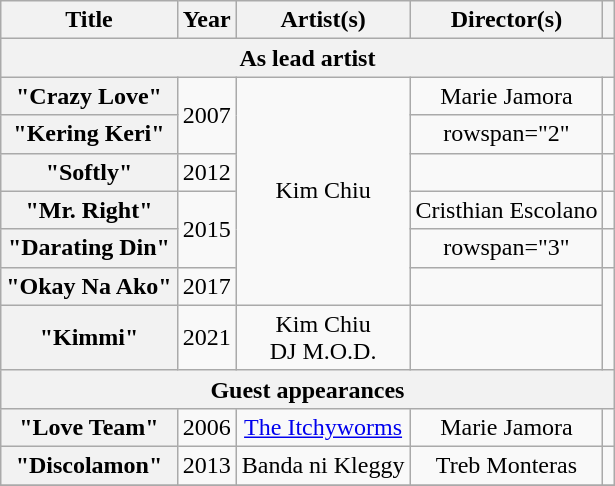<table class="wikitable plainrowheaders" style="text-align:center;">
<tr>
<th scope="col">Title</th>
<th scope="col">Year</th>
<th scope="col">Artist(s)</th>
<th scope="col">Director(s)</th>
<th scope="col"></th>
</tr>
<tr>
<th scope="col" colspan="5">As lead artist</th>
</tr>
<tr>
<th scope="row">"Crazy Love"</th>
<td rowspan="2">2007</td>
<td rowspan="6">Kim Chiu</td>
<td>Marie Jamora</td>
<td></td>
</tr>
<tr>
<th scope="row">"Kering Keri"</th>
<td>rowspan="2" </td>
<td></td>
</tr>
<tr>
<th scope="row">"Softly"</th>
<td>2012</td>
<td></td>
</tr>
<tr>
<th scope="row">"Mr. Right"</th>
<td rowspan="2">2015</td>
<td>Cristhian Escolano</td>
<td></td>
</tr>
<tr>
<th scope="row">"Darating Din"</th>
<td>rowspan="3" </td>
<td></td>
</tr>
<tr>
<th scope="row">"Okay Na Ako"</th>
<td>2017</td>
<td></td>
</tr>
<tr>
<th scope="row">"Kimmi"</th>
<td>2021</td>
<td>Kim Chiu<br>DJ M.O.D.</td>
<td></td>
</tr>
<tr>
<th scope="col" colspan="5">Guest appearances</th>
</tr>
<tr>
<th scope="row">"Love Team"</th>
<td>2006</td>
<td><a href='#'>The Itchyworms</a></td>
<td>Marie Jamora</td>
<td></td>
</tr>
<tr>
<th scope="row">"Discolamon"</th>
<td>2013</td>
<td>Banda ni Kleggy</td>
<td>Treb Monteras</td>
<td></td>
</tr>
<tr>
</tr>
</table>
